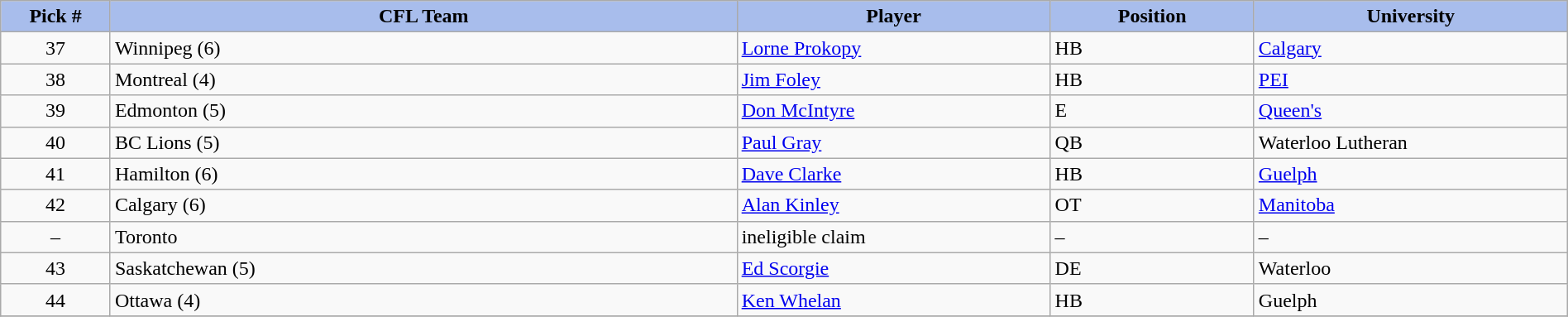<table class="wikitable" border="1" style="width: 100%">
<tr>
<th style="background:#a8bdec;" width=7%>Pick #</th>
<th width=40% style="background:#a8bdec;">CFL Team</th>
<th width=20% style="background:#a8bdec;">Player</th>
<th width=13% style="background:#a8bdec;">Position</th>
<th width=20% style="background:#a8bdec;">University</th>
</tr>
<tr>
<td align=center>37</td>
<td>Winnipeg (6)</td>
<td><a href='#'>Lorne Prokopy</a></td>
<td>HB</td>
<td><a href='#'>Calgary</a></td>
</tr>
<tr>
<td align=center>38</td>
<td>Montreal (4)</td>
<td><a href='#'>Jim Foley</a></td>
<td>HB</td>
<td><a href='#'>PEI</a></td>
</tr>
<tr>
<td align=center>39</td>
<td>Edmonton (5)</td>
<td><a href='#'>Don McIntyre</a></td>
<td>E</td>
<td><a href='#'>Queen's</a></td>
</tr>
<tr>
<td align=center>40</td>
<td>BC Lions (5)</td>
<td><a href='#'>Paul Gray</a></td>
<td>QB</td>
<td>Waterloo Lutheran</td>
</tr>
<tr>
<td align=center>41</td>
<td>Hamilton (6)</td>
<td><a href='#'>Dave Clarke</a></td>
<td>HB</td>
<td><a href='#'>Guelph</a></td>
</tr>
<tr>
<td align=center>42</td>
<td>Calgary (6)</td>
<td><a href='#'>Alan Kinley</a></td>
<td>OT</td>
<td><a href='#'>Manitoba</a></td>
</tr>
<tr>
<td align=center>–</td>
<td>Toronto</td>
<td>ineligible claim</td>
<td>–</td>
<td>–</td>
</tr>
<tr>
<td align=center>43</td>
<td>Saskatchewan (5)</td>
<td><a href='#'>Ed Scorgie</a></td>
<td>DE</td>
<td>Waterloo</td>
</tr>
<tr>
<td align=center>44</td>
<td>Ottawa (4)</td>
<td><a href='#'>Ken Whelan</a></td>
<td>HB</td>
<td>Guelph</td>
</tr>
<tr>
</tr>
</table>
